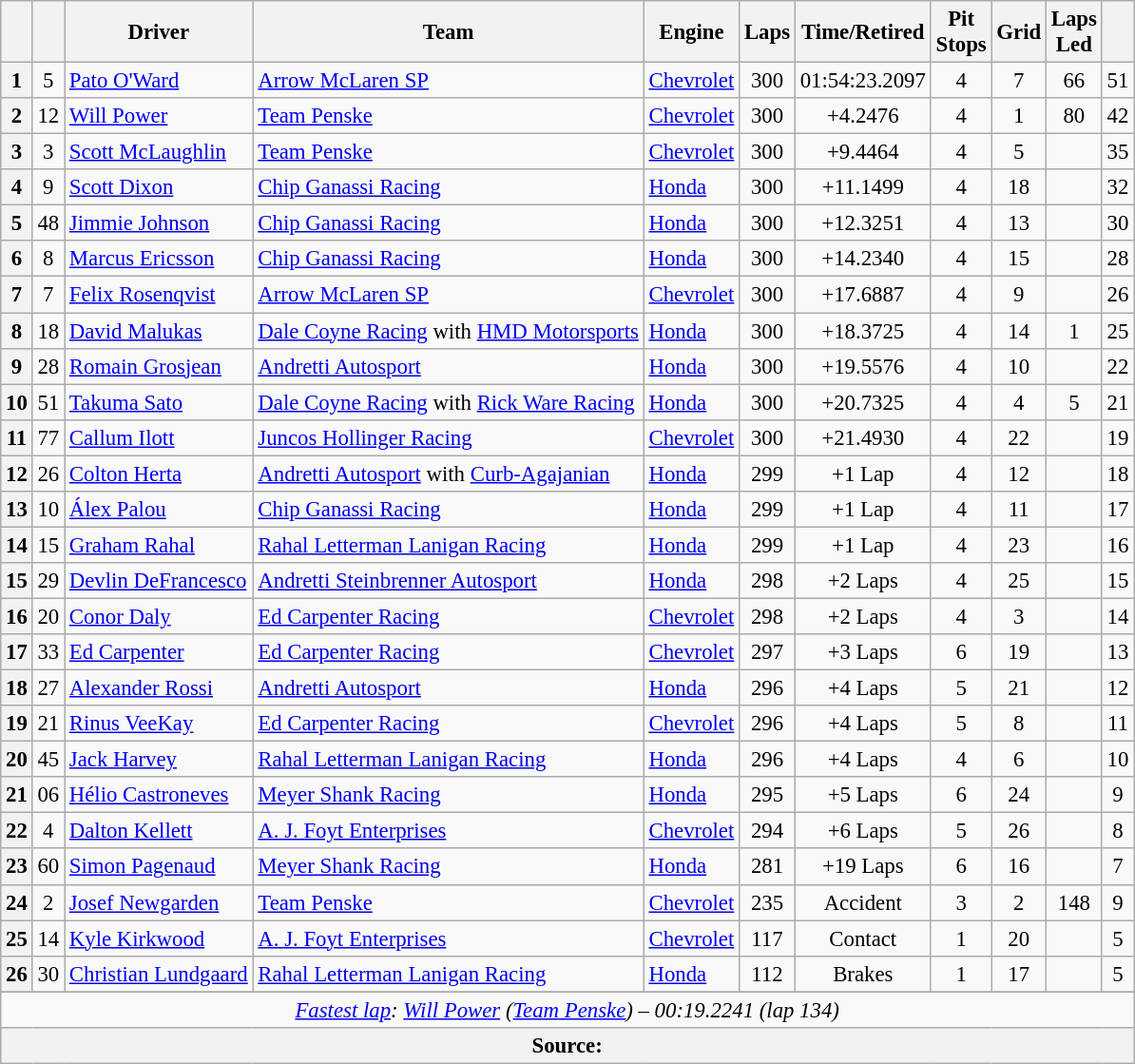<table class="wikitable sortable" style="font-size:95%;">
<tr>
<th scope="col"></th>
<th scope="col"></th>
<th scope="col">Driver</th>
<th scope="col">Team</th>
<th scope="col">Engine</th>
<th class="unsortable" scope="col">Laps</th>
<th class="unsortable" scope="col">Time/Retired</th>
<th scope="col">Pit<br>Stops</th>
<th scope="col">Grid</th>
<th scope="col">Laps<br>Led</th>
<th scope="col"></th>
</tr>
<tr>
<th>1</th>
<td align="center">5</td>
<td> <a href='#'>Pato O'Ward</a></td>
<td><a href='#'>Arrow McLaren SP</a></td>
<td><a href='#'>Chevrolet</a></td>
<td align="center">300</td>
<td align="center">01:54:23.2097</td>
<td align="center">4</td>
<td align="center">7</td>
<td align="center">66</td>
<td align="center">51</td>
</tr>
<tr>
<th>2</th>
<td align="center">12</td>
<td> <a href='#'>Will Power</a></td>
<td><a href='#'>Team Penske</a></td>
<td><a href='#'>Chevrolet</a></td>
<td align="center">300</td>
<td align="center">+4.2476</td>
<td align="center">4</td>
<td align="center">1</td>
<td align="center">80</td>
<td align="center">42</td>
</tr>
<tr>
<th>3</th>
<td align="center">3</td>
<td> <a href='#'>Scott McLaughlin</a></td>
<td><a href='#'>Team Penske</a></td>
<td><a href='#'>Chevrolet</a></td>
<td align="center">300</td>
<td align="center">+9.4464</td>
<td align="center">4</td>
<td align="center">5</td>
<td align="center"></td>
<td align="center">35</td>
</tr>
<tr>
<th>4</th>
<td align="center">9</td>
<td> <a href='#'>Scott Dixon</a></td>
<td><a href='#'>Chip Ganassi Racing</a></td>
<td><a href='#'>Honda</a></td>
<td align="center">300</td>
<td align="center">+11.1499</td>
<td align="center">4</td>
<td align="center">18</td>
<td align="center"></td>
<td align="center">32</td>
</tr>
<tr>
<th>5</th>
<td align="center">48</td>
<td> <a href='#'>Jimmie Johnson</a></td>
<td><a href='#'>Chip Ganassi Racing</a></td>
<td><a href='#'>Honda</a></td>
<td align="center">300</td>
<td align="center">+12.3251</td>
<td align="center">4</td>
<td align="center">13</td>
<td align="center"></td>
<td align="center">30</td>
</tr>
<tr>
<th>6</th>
<td align="center">8</td>
<td> <a href='#'>Marcus Ericsson</a></td>
<td><a href='#'>Chip Ganassi Racing</a></td>
<td><a href='#'>Honda</a></td>
<td align="center">300</td>
<td align="center">+14.2340</td>
<td align="center">4</td>
<td align="center">15</td>
<td align="center"></td>
<td align="center">28</td>
</tr>
<tr>
<th>7</th>
<td align="center">7</td>
<td> <a href='#'>Felix Rosenqvist</a></td>
<td><a href='#'>Arrow McLaren SP</a></td>
<td><a href='#'>Chevrolet</a></td>
<td align="center">300</td>
<td align="center">+17.6887</td>
<td align="center">4</td>
<td align="center">9</td>
<td align="center"></td>
<td align="center">26</td>
</tr>
<tr>
<th>8</th>
<td align="center">18</td>
<td> <a href='#'>David Malukas</a> <strong></strong></td>
<td><a href='#'>Dale Coyne Racing</a> with <a href='#'>HMD Motorsports</a></td>
<td><a href='#'>Honda</a></td>
<td align="center">300</td>
<td align="center">+18.3725</td>
<td align="center">4</td>
<td align="center">14</td>
<td align="center">1</td>
<td align="center">25</td>
</tr>
<tr>
<th>9</th>
<td align="center">28</td>
<td> <a href='#'>Romain Grosjean</a></td>
<td><a href='#'>Andretti Autosport</a></td>
<td><a href='#'>Honda</a></td>
<td align="center">300</td>
<td align="center">+19.5576</td>
<td align="center">4</td>
<td align="center">10</td>
<td align="center"></td>
<td align="center">22</td>
</tr>
<tr>
<th>10</th>
<td align="center">51</td>
<td> <a href='#'>Takuma Sato</a></td>
<td><a href='#'>Dale Coyne Racing</a> with <a href='#'>Rick Ware Racing</a></td>
<td><a href='#'>Honda</a></td>
<td align="center">300</td>
<td align="center">+20.7325</td>
<td align="center">4</td>
<td align="center">4</td>
<td align="center">5</td>
<td align="center">21</td>
</tr>
<tr>
<th>11</th>
<td align="center">77</td>
<td> <a href='#'>Callum Ilott</a> <strong></strong></td>
<td><a href='#'>Juncos Hollinger Racing</a></td>
<td><a href='#'>Chevrolet</a></td>
<td align="center">300</td>
<td align="center">+21.4930</td>
<td align="center">4</td>
<td align="center">22</td>
<td align="center"></td>
<td align="center">19</td>
</tr>
<tr>
<th>12</th>
<td align="center">26</td>
<td> <a href='#'>Colton Herta</a></td>
<td><a href='#'>Andretti Autosport</a> with <a href='#'>Curb-Agajanian</a></td>
<td><a href='#'>Honda</a></td>
<td align="center">299</td>
<td align="center">+1 Lap</td>
<td align="center">4</td>
<td align="center">12</td>
<td align="center"></td>
<td align="center">18</td>
</tr>
<tr>
<th>13</th>
<td align="center">10</td>
<td> <a href='#'>Álex Palou</a></td>
<td><a href='#'>Chip Ganassi Racing</a></td>
<td><a href='#'>Honda</a></td>
<td align="center">299</td>
<td align="center">+1 Lap</td>
<td align="center">4</td>
<td align="center">11</td>
<td align="center"></td>
<td align="center">17</td>
</tr>
<tr>
<th>14</th>
<td align="center">15</td>
<td> <a href='#'>Graham Rahal</a></td>
<td><a href='#'>Rahal Letterman Lanigan Racing</a></td>
<td><a href='#'>Honda</a></td>
<td align="center">299</td>
<td align="center">+1 Lap</td>
<td align="center">4</td>
<td align="center">23</td>
<td align="center"></td>
<td align="center">16</td>
</tr>
<tr>
<th>15</th>
<td align="center">29</td>
<td> <a href='#'>Devlin DeFrancesco</a> <strong></strong></td>
<td><a href='#'>Andretti Steinbrenner Autosport</a></td>
<td><a href='#'>Honda</a></td>
<td align="center">298</td>
<td align="center">+2 Laps</td>
<td align="center">4</td>
<td align="center">25</td>
<td align="center"></td>
<td align="center">15</td>
</tr>
<tr>
<th>16</th>
<td align="center">20</td>
<td> <a href='#'>Conor Daly</a></td>
<td><a href='#'>Ed Carpenter Racing</a></td>
<td><a href='#'>Chevrolet</a></td>
<td align="center">298</td>
<td align="center">+2 Laps</td>
<td align="center">4</td>
<td align="center">3</td>
<td align="center"></td>
<td align="center">14</td>
</tr>
<tr>
<th>17</th>
<td align="center">33</td>
<td> <a href='#'>Ed Carpenter</a></td>
<td><a href='#'>Ed Carpenter Racing</a></td>
<td><a href='#'>Chevrolet</a></td>
<td align="center">297</td>
<td align="center">+3 Laps</td>
<td align="center">6</td>
<td align="center">19</td>
<td align="center"></td>
<td align="center">13</td>
</tr>
<tr>
<th>18</th>
<td align="center">27</td>
<td> <a href='#'>Alexander Rossi</a></td>
<td><a href='#'>Andretti Autosport</a></td>
<td><a href='#'>Honda</a></td>
<td align="center">296</td>
<td align="center">+4 Laps</td>
<td align="center">5</td>
<td align="center">21</td>
<td align="center"></td>
<td align="center">12</td>
</tr>
<tr>
<th>19</th>
<td align="center">21</td>
<td> <a href='#'>Rinus VeeKay</a></td>
<td><a href='#'>Ed Carpenter Racing</a></td>
<td><a href='#'>Chevrolet</a></td>
<td align="center">296</td>
<td align="center">+4 Laps</td>
<td align="center">5</td>
<td align="center">8</td>
<td align="center"></td>
<td align="center">11</td>
</tr>
<tr>
<th>20</th>
<td align="center">45</td>
<td> <a href='#'>Jack Harvey</a></td>
<td><a href='#'>Rahal Letterman Lanigan Racing</a></td>
<td><a href='#'>Honda</a></td>
<td align="center">296</td>
<td align="center">+4 Laps</td>
<td align="center">4</td>
<td align="center">6</td>
<td align="center"></td>
<td align="center">10</td>
</tr>
<tr>
<th>21</th>
<td align="center">06</td>
<td> <a href='#'>Hélio Castroneves</a> <strong></strong></td>
<td><a href='#'>Meyer Shank Racing</a></td>
<td><a href='#'>Honda</a></td>
<td align="center">295</td>
<td align="center">+5 Laps</td>
<td align="center">6</td>
<td align="center">24</td>
<td align="center"></td>
<td align="center">9</td>
</tr>
<tr>
<th>22</th>
<td align="center">4</td>
<td> <a href='#'>Dalton Kellett</a></td>
<td><a href='#'>A. J. Foyt Enterprises</a></td>
<td><a href='#'>Chevrolet</a></td>
<td align="center">294</td>
<td align="center">+6 Laps</td>
<td align="center">5</td>
<td align="center">26</td>
<td align="center"></td>
<td align="center">8</td>
</tr>
<tr>
<th>23</th>
<td align="center">60</td>
<td> <a href='#'>Simon Pagenaud</a> <strong></strong></td>
<td><a href='#'>Meyer Shank Racing</a></td>
<td><a href='#'>Honda</a></td>
<td align="center">281</td>
<td align="center">+19 Laps</td>
<td align="center">6</td>
<td align="center">16</td>
<td align="center"></td>
<td align="center">7</td>
</tr>
<tr>
<th>24</th>
<td align="center">2</td>
<td> <a href='#'>Josef Newgarden</a> <strong></strong></td>
<td><a href='#'>Team Penske</a></td>
<td><a href='#'>Chevrolet</a></td>
<td align="center">235</td>
<td align="center">Accident</td>
<td align="center">3</td>
<td align="center">2</td>
<td align="center">148</td>
<td align="center">9</td>
</tr>
<tr>
<th>25</th>
<td align="center">14</td>
<td> <a href='#'>Kyle Kirkwood</a> <strong></strong></td>
<td><a href='#'>A. J. Foyt Enterprises</a></td>
<td><a href='#'>Chevrolet</a></td>
<td align="center">117</td>
<td align="center">Contact</td>
<td align="center">1</td>
<td align="center">20</td>
<td align="center"></td>
<td align="center">5</td>
</tr>
<tr>
<th>26</th>
<td align="center">30</td>
<td> <a href='#'>Christian Lundgaard</a> <strong></strong></td>
<td><a href='#'>Rahal Letterman Lanigan Racing</a></td>
<td><a href='#'>Honda</a></td>
<td align="center">112</td>
<td align="center">Brakes</td>
<td align="center">1</td>
<td align="center">17</td>
<td align="center"></td>
<td align="center">5</td>
</tr>
<tr>
</tr>
<tr class="sortbottom">
<td colspan="11" style="text-align:center"><em><a href='#'>Fastest lap</a>:  <a href='#'>Will Power</a> (<a href='#'>Team Penske</a>) – 00:19.2241 (lap 134)</em></td>
</tr>
<tr class="sortbottom">
<th colspan="11">Source:</th>
</tr>
</table>
